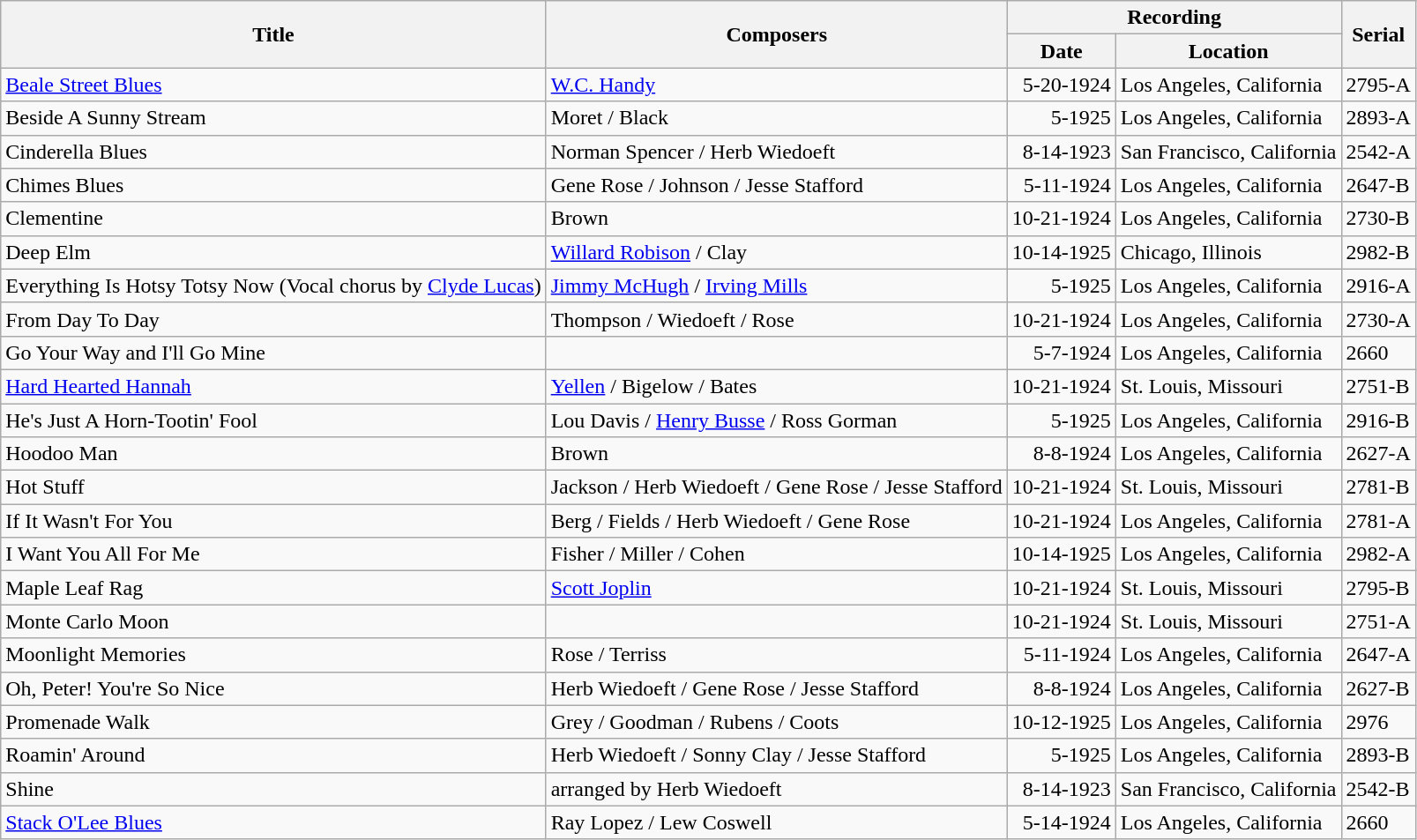<table class=wikitable>
<tr>
<th rowspan=2>Title</th>
<th rowspan=2>Composers</th>
<th colspan=2>Recording</th>
<th rowspan=2>Serial</th>
</tr>
<tr>
<th>Date</th>
<th>Location</th>
</tr>
<tr>
<td><a href='#'>Beale Street Blues</a></td>
<td><a href='#'>W.C. Handy</a></td>
<td style="text-align:right">5-20-1924</td>
<td>Los Angeles, California</td>
<td>2795-A</td>
</tr>
<tr>
<td>Beside A Sunny Stream</td>
<td>Moret / Black</td>
<td style="text-align:right">5-1925</td>
<td>Los Angeles, California</td>
<td>2893-A</td>
</tr>
<tr>
<td>Cinderella Blues</td>
<td>Norman Spencer / Herb Wiedoeft</td>
<td style="text-align:right">8-14-1923</td>
<td>San Francisco, California</td>
<td>2542-A</td>
</tr>
<tr>
<td>Chimes Blues</td>
<td>Gene Rose / Johnson / Jesse Stafford</td>
<td style="text-align:right">5-11-1924</td>
<td>Los Angeles, California</td>
<td>2647-B</td>
</tr>
<tr>
<td>Clementine</td>
<td>Brown</td>
<td style="text-align:right">10-21-1924</td>
<td>Los Angeles, California</td>
<td>2730-B</td>
</tr>
<tr>
<td>Deep Elm</td>
<td><a href='#'>Willard Robison</a> / Clay</td>
<td style="text-align:right">10-14-1925</td>
<td>Chicago, Illinois</td>
<td>2982-B</td>
</tr>
<tr>
<td>Everything Is Hotsy Totsy Now (Vocal chorus by <a href='#'>Clyde Lucas</a>)</td>
<td><a href='#'>Jimmy McHugh</a> / <a href='#'>Irving Mills</a></td>
<td style="text-align:right">5-1925</td>
<td>Los Angeles, California</td>
<td>2916-A</td>
</tr>
<tr>
<td>From Day To Day</td>
<td>Thompson / Wiedoeft / Rose</td>
<td style="text-align:right">10-21-1924</td>
<td>Los Angeles, California</td>
<td>2730-A</td>
</tr>
<tr>
<td>Go Your Way and I'll Go Mine</td>
<td></td>
<td style="text-align:right">5-7-1924</td>
<td>Los Angeles, California</td>
<td>2660</td>
</tr>
<tr>
<td><a href='#'>Hard Hearted Hannah</a></td>
<td><a href='#'>Yellen</a> / Bigelow / Bates</td>
<td style="text-align:right">10-21-1924</td>
<td>St. Louis, Missouri</td>
<td>2751-B</td>
</tr>
<tr>
<td>He's Just A Horn-Tootin' Fool</td>
<td>Lou Davis / <a href='#'>Henry Busse</a> / Ross Gorman</td>
<td style="text-align:right">5-1925</td>
<td>Los Angeles, California</td>
<td>2916-B</td>
</tr>
<tr>
<td>Hoodoo Man</td>
<td>Brown</td>
<td style="text-align:right">8-8-1924</td>
<td>Los Angeles, California</td>
<td>2627-A</td>
</tr>
<tr>
<td>Hot Stuff</td>
<td>Jackson / Herb Wiedoeft / Gene Rose / Jesse Stafford</td>
<td style="text-align:right">10-21-1924</td>
<td>St. Louis, Missouri</td>
<td>2781-B</td>
</tr>
<tr>
<td>If It Wasn't For You</td>
<td>Berg / Fields / Herb Wiedoeft / Gene Rose</td>
<td style="text-align:right">10-21-1924</td>
<td>Los Angeles, California</td>
<td>2781-A</td>
</tr>
<tr>
<td>I Want You All For Me</td>
<td>Fisher / Miller / Cohen</td>
<td style="text-align:right">10-14-1925</td>
<td>Los Angeles, California</td>
<td>2982-A</td>
</tr>
<tr>
<td>Maple Leaf Rag</td>
<td><a href='#'>Scott Joplin</a></td>
<td style="text-align:right">10-21-1924</td>
<td>St. Louis, Missouri</td>
<td>2795-B</td>
</tr>
<tr>
<td>Monte Carlo Moon</td>
<td></td>
<td style="text-align:right">10-21-1924</td>
<td>St. Louis, Missouri</td>
<td>2751-A</td>
</tr>
<tr>
<td>Moonlight Memories</td>
<td>Rose / Terriss</td>
<td style="text-align:right">5-11-1924</td>
<td>Los Angeles, California</td>
<td>2647-A</td>
</tr>
<tr>
<td>Oh, Peter! You're So Nice</td>
<td>Herb Wiedoeft / Gene Rose / Jesse Stafford</td>
<td style="text-align:right">8-8-1924</td>
<td>Los Angeles, California</td>
<td>2627-B</td>
</tr>
<tr>
<td>Promenade Walk</td>
<td>Grey / Goodman / Rubens / Coots</td>
<td style="text-align:right">10-12-1925</td>
<td>Los Angeles, California</td>
<td>2976</td>
</tr>
<tr>
<td>Roamin' Around</td>
<td>Herb Wiedoeft / Sonny Clay / Jesse Stafford</td>
<td style="text-align:right">5-1925</td>
<td>Los Angeles, California</td>
<td>2893-B</td>
</tr>
<tr>
<td>Shine</td>
<td>arranged by Herb Wiedoeft</td>
<td style="text-align:right">8-14-1923</td>
<td>San Francisco, California</td>
<td>2542-B</td>
</tr>
<tr>
<td><a href='#'>Stack O'Lee Blues</a></td>
<td>Ray Lopez / Lew Coswell</td>
<td style="text-align:right">5-14-1924</td>
<td>Los Angeles, California</td>
<td>2660</td>
</tr>
</table>
